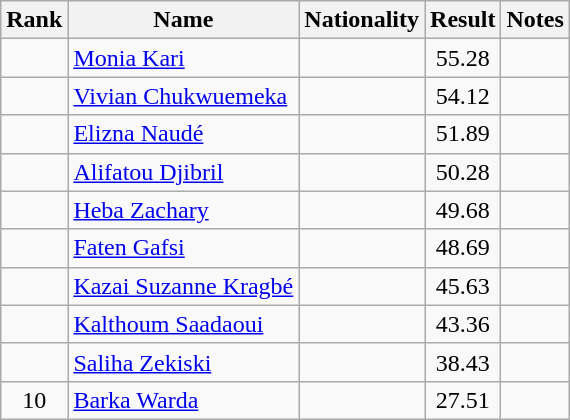<table class="wikitable sortable" style="text-align:center">
<tr>
<th>Rank</th>
<th>Name</th>
<th>Nationality</th>
<th>Result</th>
<th>Notes</th>
</tr>
<tr>
<td></td>
<td align=left><a href='#'>Monia Kari</a></td>
<td align=left></td>
<td>55.28</td>
<td></td>
</tr>
<tr>
<td></td>
<td align=left><a href='#'>Vivian Chukwuemeka</a></td>
<td align=left></td>
<td>54.12</td>
<td></td>
</tr>
<tr>
<td></td>
<td align=left><a href='#'>Elizna Naudé</a></td>
<td align=left></td>
<td>51.89</td>
<td></td>
</tr>
<tr>
<td></td>
<td align=left><a href='#'>Alifatou Djibril</a></td>
<td align=left></td>
<td>50.28</td>
<td></td>
</tr>
<tr>
<td></td>
<td align=left><a href='#'>Heba Zachary</a></td>
<td align=left></td>
<td>49.68</td>
<td></td>
</tr>
<tr>
<td></td>
<td align=left><a href='#'>Faten Gafsi</a></td>
<td align=left></td>
<td>48.69</td>
<td></td>
</tr>
<tr>
<td></td>
<td align=left><a href='#'>Kazai Suzanne Kragbé</a></td>
<td align=left></td>
<td>45.63</td>
<td></td>
</tr>
<tr>
<td></td>
<td align=left><a href='#'>Kalthoum Saadaoui</a></td>
<td align=left></td>
<td>43.36</td>
<td></td>
</tr>
<tr>
<td></td>
<td align=left><a href='#'>Saliha Zekiski</a></td>
<td align=left></td>
<td>38.43</td>
<td></td>
</tr>
<tr>
<td>10</td>
<td align=left><a href='#'>Barka Warda</a></td>
<td align=left></td>
<td>27.51</td>
<td></td>
</tr>
</table>
